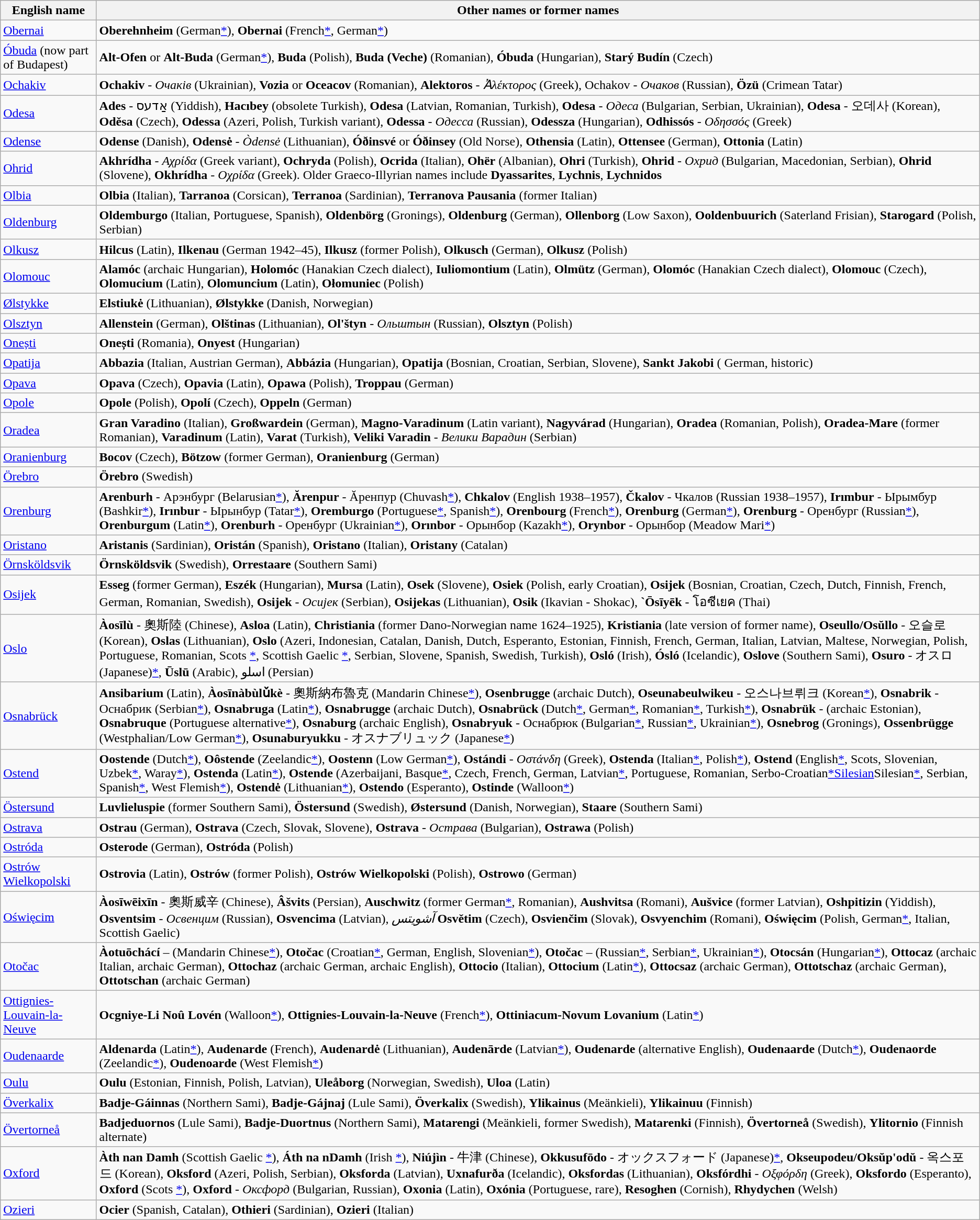<table class="wikitable">
<tr>
<th>English name</th>
<th>Other names or former names</th>
</tr>
<tr>
<td> <a href='#'>Obernai</a></td>
<td><strong>Oberehnheim</strong> (German<a href='#'>*</a>), <strong>Obernai</strong> (French<a href='#'>*</a>, German<a href='#'>*</a>)</td>
</tr>
<tr>
<td> <a href='#'>Óbuda</a> (now part of Budapest)</td>
<td><strong>Alt-Ofen</strong> or <strong>Alt-Buda</strong> (German<a href='#'>*</a>), <strong>Buda</strong> (Polish), <strong>Buda (Veche)</strong> (Romanian), <strong>Óbuda</strong> (Hungarian), <strong>Starý Budín</strong> (Czech)</td>
</tr>
<tr>
<td> <a href='#'>Ochakiv</a></td>
<td><strong>Ochakiv</strong> - <em>Очаків</em> (Ukrainian), <strong>Vozia</strong> or <strong>Oceacov</strong> (Romanian), <strong>Alektoros</strong> - <em>Ἀλέκτορος</em> (Greek),  Ochakov - <em>Очаков</em> (Russian), <strong>Özü</strong> (Crimean Tatar)</td>
</tr>
<tr>
<td> <a href='#'>Odesa</a></td>
<td><strong>Ades</strong> - אַדעס (Yiddish), <strong>Hacıbey</strong> (obsolete Turkish), <strong>Odesa</strong> (Latvian, Romanian, Turkish), <strong>Odesa</strong> - <em>Одеса</em> (Bulgarian, Serbian, Ukrainian), <strong>Odesa</strong> - 오데사 (Korean), <strong>Oděsa</strong> (Czech), <strong>Odessa</strong> (Azeri, Polish, Turkish variant), <strong>Odessa</strong> - <em>Одесса</em> (Russian), <strong>Odessza</strong> (Hungarian), <strong>Odhissós</strong> - <em>Οδησσός</em> (Greek)</td>
</tr>
<tr>
<td> <a href='#'>Odense</a></td>
<td><strong>Odense</strong> (Danish), <strong>Odensė</strong> - <em>Òdensė</em> (Lithuanian), <strong>Óðinsvé</strong> or <strong>Óðinsey</strong> (Old Norse), <strong>Othensia</strong> (Latin), <strong>Ottensee</strong> (German), <strong>Ottonia</strong> (Latin)</td>
</tr>
<tr>
<td> <a href='#'>Ohrid</a></td>
<td><strong>Akhrídha</strong> - <em>Αχρίδα</em> (Greek variant), <strong>Ochryda</strong> (Polish), <strong>Ocrida</strong> (Italian), <strong>Ohër</strong> (Albanian), <strong>Ohri</strong> (Turkish), <strong>Ohrid</strong> - <em>Охрид</em> (Bulgarian, Macedonian, Serbian), <strong>Ohrid</strong> (Slovene), <strong>Okhrídha</strong> - <em>Οχρίδα</em> (Greek). Older Graeco-Illyrian names include <strong>Dyassarites</strong>, <strong>Lychnis</strong>, <strong>Lychnidos</strong></td>
</tr>
<tr>
<td> <a href='#'>Olbia</a></td>
<td><strong>Olbia</strong> (Italian), <strong>Tarranoa</strong> (Corsican), <strong>Terranoa</strong> (Sardinian), <strong>Terranova Pausania</strong> (former Italian)</td>
</tr>
<tr>
<td> <a href='#'>Oldenburg</a></td>
<td><strong>Oldemburgo</strong> (Italian, Portuguese, Spanish), <strong>Oldenbörg</strong> (Gronings), <strong>Oldenburg</strong> (German), <strong>Ollenborg</strong> (Low Saxon), <strong>Ooldenbuurich</strong> (Saterland Frisian), <strong>Starogard</strong> (Polish, Serbian)</td>
</tr>
<tr>
<td> <a href='#'>Olkusz</a></td>
<td><strong>Hilcus</strong> (Latin), <strong>Ilkenau</strong> (German 1942–45), <strong>Ilkusz</strong> (former Polish), <strong>Olkusch</strong> (German), <strong>Olkusz</strong> (Polish)</td>
</tr>
<tr>
<td> <a href='#'>Olomouc</a></td>
<td><strong>Alamóc</strong> (archaic Hungarian), <strong>Holomóc</strong> (Hanakian Czech dialect), <strong>Iuliomontium</strong> (Latin), <strong>Olmütz</strong> (German), <strong>Olomóc</strong> (Hanakian Czech dialect), <strong>Olomouc</strong> (Czech), <strong>Olomucium</strong> (Latin), <strong>Olomuncium</strong> (Latin), <strong>Ołomuniec</strong> (Polish)</td>
</tr>
<tr>
<td> <a href='#'>Ølstykke</a></td>
<td><strong>Elstiukė</strong> (Lithuanian), <strong>Ølstykke</strong> (Danish, Norwegian)</td>
</tr>
<tr>
<td> <a href='#'>Olsztyn</a></td>
<td><strong>Allenstein</strong> (German), <strong>Olštinas</strong> (Lithuanian), <strong>Ol'štyn</strong> - <em>Ольштын</em> (Russian), <strong>Olsztyn</strong> (Polish)</td>
</tr>
<tr>
<td> <a href='#'>Onești</a></td>
<td><strong>Onești</strong> (Romania), <strong>Onyest</strong> (Hungarian)</td>
</tr>
<tr>
<td> <a href='#'>Opatija</a></td>
<td><strong>Abbazia</strong> (Italian, Austrian German), <strong>Abbázia</strong> (Hungarian), <strong>Opatija</strong> (Bosnian, Croatian, Serbian, Slovene), <strong>Sankt Jakobi</strong> ( German, historic)</td>
</tr>
<tr>
<td> <a href='#'>Opava</a></td>
<td><strong>Opava</strong> (Czech), <strong>Opavia</strong> (Latin), <strong>Opawa</strong> (Polish), <strong>Troppau</strong> (German)</td>
</tr>
<tr>
<td> <a href='#'>Opole</a></td>
<td><strong>Opole</strong> (Polish), <strong>Opolí</strong> (Czech), <strong>Oppeln</strong> (German)</td>
</tr>
<tr>
<td> <a href='#'>Oradea</a></td>
<td><strong>Gran Varadino</strong> (Italian), <strong>Großwardein</strong> (German), <strong>Magno-Varadinum</strong> (Latin variant), <strong>Nagyvárad</strong> (Hungarian), <strong>Oradea</strong> (Romanian, Polish), <strong>Oradea-Mare</strong> (former Romanian), <strong>Varadinum</strong> (Latin), <strong>Varat</strong> (Turkish), <strong>Veliki Varadin</strong> - <em>Велики Варадин</em> (Serbian)</td>
</tr>
<tr>
<td> <a href='#'>Oranienburg</a></td>
<td><strong>Bocov</strong> (Czech), <strong>Bötzow</strong> (former German), <strong>Oranienburg</strong> (German)</td>
</tr>
<tr>
<td> <a href='#'>Örebro</a></td>
<td><strong>Örebro</strong> (Swedish)</td>
</tr>
<tr>
<td> <a href='#'>Orenburg</a></td>
<td><strong>Arenburh</strong> - Арэнбург (Belarusian<a href='#'>*</a>), <strong>Ărenpur</strong> - Ăренпур (Chuvash<a href='#'>*</a>), <strong>Chkalov</strong> (English 1938–1957), <strong>Čkalov</strong> - Чкалов (Russian 1938–1957), <strong>Irımbur</strong> - Ырымбур (Bashkir<a href='#'>*</a>), <strong>Irınbur</strong> - Ырынбур (Tatar<a href='#'>*</a>), <strong>Oremburgo</strong> (Portuguese<a href='#'>*</a>, Spanish<a href='#'>*</a>), <strong>Orenbourg</strong> (French<a href='#'>*</a>), <strong>Orenburg</strong> (German<a href='#'>*</a>), <strong>Orenburg</strong> - Оренбург (Russian<a href='#'>*</a>), <strong>Orenburgum</strong> (Latin<a href='#'>*</a>), <strong>Orenburh</strong> - Оренбург (Ukrainian<a href='#'>*</a>), <strong>Orınbor</strong> - Орынбор (Kazakh<a href='#'>*</a>), <strong>Orynbor</strong> - Орынбор (Meadow Mari<a href='#'>*</a>)</td>
</tr>
<tr>
<td> <a href='#'>Oristano</a></td>
<td><strong>Aristanis</strong> (Sardinian), <strong>Oristán</strong> (Spanish), <strong>Oristano</strong> (Italian), <strong>Oristany</strong> (Catalan)</td>
</tr>
<tr>
<td> <a href='#'>Örnsköldsvik</a></td>
<td><strong>Örnsköldsvik</strong> (Swedish), <strong>Orrestaare</strong> (Southern Sami)</td>
</tr>
<tr>
<td> <a href='#'>Osijek</a></td>
<td><strong>Esseg</strong> (former German), <strong>Eszék</strong> (Hungarian), <strong>Mursa</strong> (Latin), <strong>Osek</strong> (Slovene), <strong>Osiek</strong> (Polish, early Croatian), <strong>Osijek</strong> (Bosnian, Croatian, Czech, Dutch, Finnish, French, German, Romanian, Swedish), <strong>Osijek</strong> - <em>Осијек</em> (Serbian), <strong>Osijekas</strong> (Lithuanian), <strong>Osik</strong> (Ikavian - Shokac), <strong>`Ōsīyēk</strong> - โอซีเยค (Thai)</td>
</tr>
<tr>
<td> <a href='#'>Oslo</a></td>
<td><strong>Àosīlù</strong> - 奧斯陸 (Chinese), <strong>Asloa</strong> (Latin), <strong>Christiania</strong> (former Dano-Norwegian name 1624–1925), <strong>Kristiania</strong> (late version of former name), <strong>Oseullo/Osŭllo</strong> - 오슬로 (Korean), <strong>Oslas</strong> (Lithuanian), <strong>Oslo</strong> (Azeri, Indonesian, Catalan, Danish, Dutch, Esperanto, Estonian, Finnish, French, German, Italian, Latvian, Maltese, Norwegian, Polish, Portuguese, Romanian, Scots <a href='#'>*</a>, Scottish Gaelic <a href='#'>*</a>, Serbian, Slovene, Spanish, Swedish, Turkish), <strong>Osló</strong> (Irish), <strong>Ósló</strong> (Icelandic), <strong>Oslove</strong> (Southern Sami), <strong>Osuro</strong> - オスロ (Japanese)<a href='#'>*</a>, <strong>Ūslū</strong> (Arabic),  اسلو (Persian)</td>
</tr>
<tr>
<td> <a href='#'>Osnabrück</a></td>
<td><strong>Ansibarium</strong> (Latin), <strong>Àosīnàbùlǔkè</strong> - 奧斯納布魯克 (Mandarin Chinese<a href='#'>*</a>), <strong>Osenbrugge</strong> (archaic Dutch), <strong>Oseunabeulwikeu</strong> - 오스나브뤼크 (Korean<a href='#'>*</a>), <strong>Osnabrik</strong> - Оснабрик (Serbian<a href='#'>*</a>), <strong>Osnabruga</strong> (Latin<a href='#'>*</a>), <strong>Osnabrugge</strong> (archaic Dutch), <strong>Osnabrück</strong> (Dutch<a href='#'>*</a>, German<a href='#'>*</a>, Romanian<a href='#'>*</a>, Turkish<a href='#'>*</a>), <strong>Osnabrük</strong> - (archaic Estonian), <strong>Osnabruque</strong> (Portuguese alternative<a href='#'>*</a>), <strong>Osnaburg</strong> (archaic English), <strong>Osnabryuk</strong> - Оснабрюк (Bulgarian<a href='#'>*</a>, Russian<a href='#'>*</a>, Ukrainian<a href='#'>*</a>), <strong>Osnebrog</strong> (Gronings), <strong>Ossenbrügge</strong> (Westphalian/Low German<a href='#'>*</a>), <strong>Osunaburyukku</strong> - オスナブリュック (Japanese<a href='#'>*</a>)</td>
</tr>
<tr>
<td> <a href='#'>Ostend</a></td>
<td><strong>Oostende</strong> (Dutch<a href='#'>*</a>), <strong>Oôstende</strong> (Zeelandic<a href='#'>*</a>), <strong>Oostenn</strong> (Low German<a href='#'>*</a>), <strong>Ostándi</strong> - <em>Οστάνδη</em> (Greek), <strong>Ostenda</strong> (Italian<a href='#'>*</a>, Polish<a href='#'>*</a>), <strong>Ostend</strong> (English<a href='#'>*</a>, Scots, Slovenian, Uzbek<a href='#'>*</a>, Waray<a href='#'>*</a>), <strong>Ostenda</strong> (Latin<a href='#'>*</a>), <strong>Ostende</strong> (Azerbaijani, Basque<a href='#'>*</a>, Czech, French, German, Latvian<a href='#'>*</a>, Portuguese, Romanian, Serbo-Croatian<a href='#'>*Silesian</a>Silesian<a href='#'>*</a>, Serbian, Spanish<a href='#'>*</a>, West Flemish<a href='#'>*</a>), <strong>Ostendė</strong> (Lithuanian<a href='#'>*</a>), <strong>Ostendo</strong> (Esperanto), <strong>Ostinde</strong> (Walloon<a href='#'>*</a>)</td>
</tr>
<tr>
<td> <a href='#'>Östersund</a></td>
<td><strong>Luvlieluspie</strong> (former Southern Sami), <strong>Östersund</strong> (Swedish), <strong>Østersund</strong> (Danish, Norwegian), <strong>Staare</strong> (Southern Sami)</td>
</tr>
<tr>
<td> <a href='#'>Ostrava</a></td>
<td><strong>Ostrau</strong> (German), <strong>Ostrava</strong> (Czech, Slovak, Slovene), <strong>Ostrava</strong> - <em>Острава</em> (Bulgarian), <strong>Ostrawa</strong> (Polish)</td>
</tr>
<tr>
<td> <a href='#'>Ostróda</a></td>
<td><strong>Osterode</strong> (German), <strong>Ostróda</strong> (Polish)</td>
</tr>
<tr>
<td> <a href='#'>Ostrów Wielkopolski</a></td>
<td><strong>Ostrovia</strong> (Latin), <strong>Ostrów</strong> (former Polish), <strong>Ostrów Wielkopolski</strong> (Polish), <strong>Ostrowo</strong> (German)</td>
</tr>
<tr>
<td> <a href='#'>Oświęcim</a></td>
<td><strong>Àosīwēixīn</strong> - 奧斯威辛 (Chinese), <strong>Âšvits</strong> (Persian), <strong>Auschwitz</strong> (former German<a href='#'>*</a>, Romanian), <strong>Aushvitsa</strong> (Romani), <strong>Aušvice</strong> (former Latvian), <strong>Oshpitizin</strong> (Yiddish), <strong>Osventsim</strong> - <em>Освенцим</em> (Russian), <strong>Osvencima</strong> (Latvian), <em>آشویتس</em> <strong>Osvětim</strong> (Czech), <strong>Osvienčim</strong> (Slovak), <strong>Osvyenchim</strong> (Romani), <strong>Oświęcim</strong> (Polish, German<a href='#'>*</a>, Italian, Scottish Gaelic)</td>
</tr>
<tr>
<td> <a href='#'>Otočac</a></td>
<td><strong>Àotuōchácí</strong> –  (Mandarin Chinese<a href='#'>*</a>), <strong>Otočac</strong> (Croatian<a href='#'>*</a>, German, English, Slovenian<a href='#'>*</a>), <strong>Otočac</strong> –  (Russian<a href='#'>*</a>, Serbian<a href='#'>*</a>, Ukrainian<a href='#'>*</a>), <strong>Otocsán</strong> (Hungarian<a href='#'>*</a>), <strong>Ottocaz</strong> (archaic Italian, archaic German), <strong>Ottochaz</strong> (archaic German, archaic English), <strong>Ottocio</strong> (Italian), <strong>Ottocium</strong> (Latin<a href='#'>*</a>), <strong>Ottocsaz</strong> (archaic German), <strong>Ottotschaz</strong> (archaic German), <strong>Ottotschan</strong> (archaic German)</td>
</tr>
<tr>
<td> <a href='#'>Ottignies-Louvain-la-Neuve</a></td>
<td><strong>Ocgniye-Li Noû Lovén</strong> (Walloon<a href='#'>*</a>), <strong>Ottignies-Louvain-la-Neuve</strong> (French<a href='#'>*</a>), <strong>Ottiniacum-Novum Lovanium</strong> (Latin<a href='#'>*</a>)</td>
</tr>
<tr>
<td> <a href='#'>Oudenaarde</a></td>
<td><strong>Aldenarda</strong> (Latin<a href='#'>*</a>), <strong>Audenarde</strong> (French), <strong>Audenardė</strong> (Lithuanian), <strong>Audenārde</strong> (Latvian<a href='#'>*</a>), <strong>Oudenarde</strong> (alternative English), <strong>Oudenaarde</strong> (Dutch<a href='#'>*</a>), <strong>Oudenaorde</strong> (Zeelandic<a href='#'>*</a>), <strong>Oudenoarde</strong> (West Flemish<a href='#'>*</a>)</td>
</tr>
<tr>
<td> <a href='#'>Oulu</a></td>
<td><strong>Oulu</strong> (Estonian, Finnish, Polish, Latvian), <strong>Uleåborg</strong> (Norwegian, Swedish), <strong>Uloa</strong> (Latin)</td>
</tr>
<tr>
<td> <a href='#'>Överkalix</a></td>
<td><strong>Badje-Gáinnas</strong> (Northern Sami), <strong>Badje-Gájnaj</strong> (Lule Sami), <strong>Överkalix</strong> (Swedish), <strong>Ylikainus</strong> (Meänkieli), <strong>Ylikainuu</strong> (Finnish)</td>
</tr>
<tr>
<td> <a href='#'>Övertorneå</a></td>
<td><strong>Badjeduornos</strong> (Lule Sami), <strong>Badje-Duortnus</strong> (Northern Sami), <strong>Matarengi</strong> (Meänkieli, former Swedish), <strong>Matarenki</strong> (Finnish), <strong>Övertorneå</strong> (Swedish), <strong>Ylitornio</strong> (Finnish alternate)</td>
</tr>
<tr>
<td> <a href='#'>Oxford</a></td>
<td><strong>Àth nan Damh</strong> (Scottish Gaelic <a href='#'>*</a>), <strong>Áth na nDamh</strong> (Irish <a href='#'>*</a>), <strong>Niújìn</strong> - 牛津 (Chinese), <strong>Okkusufōdo</strong> - オックスフォード (Japanese)<a href='#'>*</a>, <strong>Okseupodeu/Oksŭp'odŭ</strong> - 옥스포드 (Korean), <strong>Oksford</strong> (Azeri, Polish, Serbian), <strong>Oksforda</strong> (Latvian), <strong>Uxnafurða</strong> (Icelandic), <strong>Oksfordas</strong> (Lithuanian), <strong>Oksfórdhi</strong> - <em>Οξφόρδη</em> (Greek), <strong>Oksfordo</strong> (Esperanto), <strong>Oxford</strong> (Scots <a href='#'>*</a>), <strong>Oxford</strong> - <em>Оксфорд</em> (Bulgarian, Russian), <strong>Oxonia</strong> (Latin), <strong>Oxónia</strong> (Portuguese, rare), <strong>Resoghen</strong> (Cornish), <strong>Rhydychen</strong> (Welsh)</td>
</tr>
<tr>
<td> <a href='#'>Ozieri</a></td>
<td><strong>Ocier</strong> (Spanish, Catalan), <strong>Othieri</strong> (Sardinian), <strong>Ozieri</strong> (Italian)</td>
</tr>
</table>
